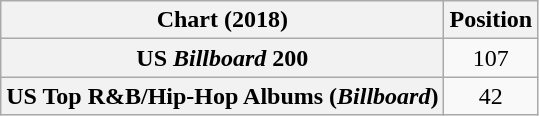<table class="wikitable sortable plainrowheaders" style="text-align:center">
<tr>
<th scope="col">Chart (2018)</th>
<th scope="col">Position</th>
</tr>
<tr>
<th scope="row">US <em>Billboard</em> 200</th>
<td>107</td>
</tr>
<tr>
<th scope="row">US Top R&B/Hip-Hop Albums (<em>Billboard</em>)</th>
<td>42</td>
</tr>
</table>
